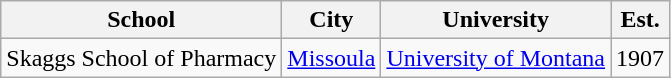<table class="wikitable sortable">
<tr>
<th scope="col">School</th>
<th scope="col">City</th>
<th scope="col">University</th>
<th scope="col">Est.</th>
</tr>
<tr>
<td>Skaggs School of Pharmacy</td>
<td><a href='#'>Missoula</a></td>
<td><a href='#'>University of Montana</a></td>
<td>1907</td>
</tr>
</table>
